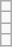<table class="wikitable">
<tr>
<td></td>
</tr>
<tr>
<td></td>
</tr>
<tr>
<td></td>
</tr>
<tr>
<td></td>
</tr>
</table>
